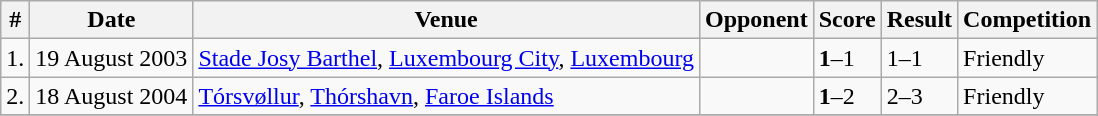<table class="wikitable">
<tr>
<th>#</th>
<th>Date</th>
<th>Venue</th>
<th>Opponent</th>
<th>Score</th>
<th>Result</th>
<th>Competition</th>
</tr>
<tr>
<td>1.</td>
<td>19 August 2003</td>
<td><a href='#'>Stade Josy Barthel</a>, <a href='#'>Luxembourg City</a>, <a href='#'>Luxembourg</a></td>
<td></td>
<td><strong>1</strong>–1</td>
<td>1–1</td>
<td>Friendly</td>
</tr>
<tr>
<td>2.</td>
<td>18 August 2004</td>
<td><a href='#'>Tórsvøllur</a>, <a href='#'>Thórshavn</a>, <a href='#'>Faroe Islands</a></td>
<td></td>
<td><strong>1</strong>–2</td>
<td>2–3</td>
<td>Friendly</td>
</tr>
<tr>
</tr>
</table>
